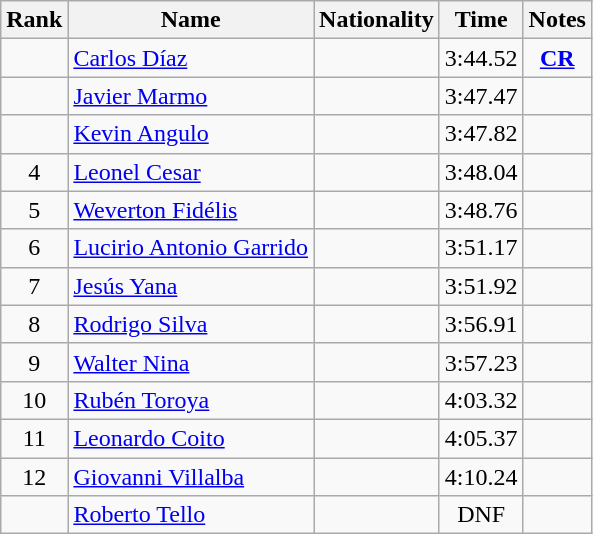<table class="wikitable sortable" style="text-align:center">
<tr>
<th>Rank</th>
<th>Name</th>
<th>Nationality</th>
<th>Time</th>
<th>Notes</th>
</tr>
<tr>
<td align=center></td>
<td align=left><a href='#'>Carlos Díaz</a></td>
<td align=left></td>
<td>3:44.52</td>
<td><strong><a href='#'>CR</a></strong></td>
</tr>
<tr>
<td align=center></td>
<td align=left><a href='#'>Javier Marmo</a></td>
<td align=left></td>
<td>3:47.47</td>
<td></td>
</tr>
<tr>
<td align=center></td>
<td align=left><a href='#'>Kevin Angulo</a></td>
<td align=left></td>
<td>3:47.82</td>
<td></td>
</tr>
<tr>
<td align=center>4</td>
<td align=left><a href='#'>Leonel Cesar</a></td>
<td align=left></td>
<td>3:48.04</td>
<td></td>
</tr>
<tr>
<td align=center>5</td>
<td align=left><a href='#'>Weverton Fidélis</a></td>
<td align=left></td>
<td>3:48.76</td>
<td></td>
</tr>
<tr>
<td align=center>6</td>
<td align=left><a href='#'>Lucirio Antonio Garrido</a></td>
<td align=left></td>
<td>3:51.17</td>
<td></td>
</tr>
<tr>
<td align=center>7</td>
<td align=left><a href='#'>Jesús Yana</a></td>
<td align=left></td>
<td>3:51.92</td>
<td></td>
</tr>
<tr>
<td align=center>8</td>
<td align=left><a href='#'>Rodrigo Silva</a></td>
<td align=left></td>
<td>3:56.91</td>
<td></td>
</tr>
<tr>
<td align=center>9</td>
<td align=left><a href='#'>Walter Nina</a></td>
<td align=left></td>
<td>3:57.23</td>
<td></td>
</tr>
<tr>
<td align=center>10</td>
<td align=left><a href='#'>Rubén Toroya</a></td>
<td align=left></td>
<td>4:03.32</td>
<td></td>
</tr>
<tr>
<td align=center>11</td>
<td align=left><a href='#'>Leonardo Coito</a></td>
<td align=left></td>
<td>4:05.37</td>
<td></td>
</tr>
<tr>
<td align=center>12</td>
<td align=left><a href='#'>Giovanni Villalba</a></td>
<td align=left></td>
<td>4:10.24</td>
<td></td>
</tr>
<tr>
<td align=center></td>
<td align=left><a href='#'>Roberto Tello</a></td>
<td align=left></td>
<td>DNF</td>
<td></td>
</tr>
</table>
